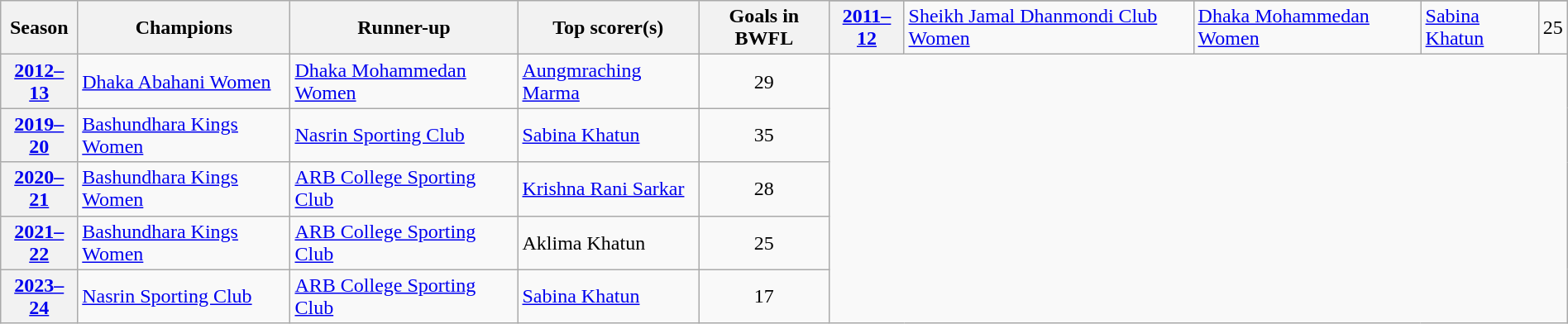<table class="wikitable sortable" style="width:100%">
<tr>
<th rowspan=2>Season</th>
<th rowspan=2>Champions</th>
<th rowspan=2>Runner-up</th>
<th rowspan=2>Top scorer(s)</th>
<th rowspan=2>Goals in BWFL</th>
</tr>
<tr>
<th scope="row"><a href='#'>2011–12</a></th>
<td><a href='#'>Sheikh Jamal Dhanmondi Club Women</a></td>
<td><a href='#'>Dhaka Mohammedan Women</a></td>
<td><a href='#'>Sabina Khatun</a></td>
<td align=center>25</td>
</tr>
<tr>
<th scope="row"><a href='#'>2012–13</a></th>
<td><a href='#'>Dhaka Abahani Women</a></td>
<td><a href='#'>Dhaka Mohammedan Women</a></td>
<td><a href='#'>Aungmraching Marma</a></td>
<td align=center>29</td>
</tr>
<tr>
<th scope="row"><a href='#'>2019–20</a></th>
<td><a href='#'>Bashundhara Kings Women</a></td>
<td><a href='#'>Nasrin Sporting Club</a></td>
<td><a href='#'>Sabina Khatun</a></td>
<td align=center>35</td>
</tr>
<tr>
<th scope="row"><a href='#'>2020–21</a></th>
<td><a href='#'>Bashundhara Kings Women</a></td>
<td><a href='#'>ARB College Sporting Club</a></td>
<td><a href='#'>Krishna Rani Sarkar</a></td>
<td align=center>28</td>
</tr>
<tr>
<th scope="row"><a href='#'>2021–22</a></th>
<td><a href='#'>Bashundhara Kings Women</a></td>
<td><a href='#'>ARB College Sporting Club</a></td>
<td>Aklima Khatun</td>
<td align=center>25</td>
</tr>
<tr>
<th scope="row"><a href='#'>2023–24</a></th>
<td><a href='#'>Nasrin Sporting Club</a></td>
<td><a href='#'>ARB College Sporting Club</a></td>
<td><a href='#'>Sabina Khatun</a></td>
<td align=center>17</td>
</tr>
</table>
